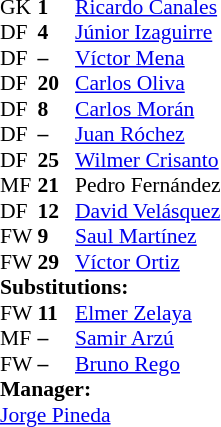<table style = "font-size: 90%" cellspacing = "0" cellpadding = "0">
<tr>
<td colspan = 4></td>
</tr>
<tr>
<th style="width:25px;"></th>
<th style="width:25px;"></th>
</tr>
<tr>
<td>GK</td>
<td><strong>1</strong></td>
<td> <a href='#'>Ricardo Canales</a></td>
</tr>
<tr>
<td>DF</td>
<td><strong>4</strong></td>
<td> <a href='#'>Júnior Izaguirre</a></td>
</tr>
<tr>
<td>DF</td>
<td><strong>–</strong></td>
<td> <a href='#'>Víctor Mena</a></td>
</tr>
<tr>
<td>DF</td>
<td><strong>20</strong></td>
<td> <a href='#'>Carlos Oliva</a></td>
<td></td>
<td></td>
</tr>
<tr>
<td>DF</td>
<td><strong>8</strong></td>
<td> <a href='#'>Carlos Morán</a></td>
<td></td>
<td></td>
</tr>
<tr>
<td>DF</td>
<td><strong>–</strong></td>
<td> <a href='#'>Juan Róchez</a></td>
<td></td>
<td></td>
</tr>
<tr>
<td>DF</td>
<td><strong>25</strong></td>
<td> <a href='#'>Wilmer Crisanto</a></td>
<td></td>
<td></td>
</tr>
<tr>
<td>MF</td>
<td><strong>21</strong></td>
<td> Pedro Fernández</td>
<td></td>
<td></td>
</tr>
<tr>
<td>DF</td>
<td><strong>12</strong></td>
<td> <a href='#'>David Velásquez</a></td>
<td></td>
<td></td>
</tr>
<tr>
<td>FW</td>
<td><strong>9</strong></td>
<td> <a href='#'>Saul Martínez</a></td>
</tr>
<tr>
<td>FW</td>
<td><strong>29</strong></td>
<td> <a href='#'>Víctor Ortiz</a></td>
</tr>
<tr>
<td colspan = 3><strong>Substitutions:</strong></td>
</tr>
<tr>
<td>FW</td>
<td><strong>11</strong></td>
<td> <a href='#'>Elmer Zelaya</a></td>
<td></td>
<td></td>
</tr>
<tr>
<td>MF</td>
<td><strong>–</strong></td>
<td> <a href='#'>Samir Arzú</a></td>
<td></td>
<td></td>
</tr>
<tr>
<td>FW</td>
<td><strong>–</strong></td>
<td> <a href='#'>Bruno Rego</a></td>
<td></td>
<td></td>
</tr>
<tr>
<td colspan = 3><strong>Manager:</strong></td>
</tr>
<tr>
<td colspan = 3> <a href='#'>Jorge Pineda</a></td>
</tr>
</table>
